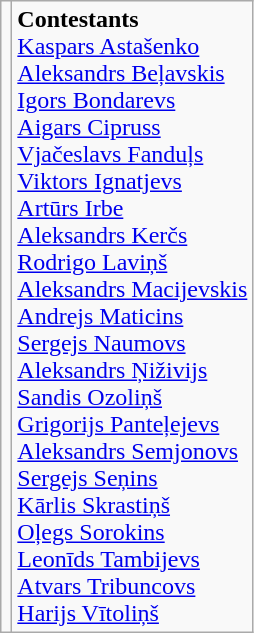<table class="wikitable" style="text-align:center">
<tr>
<td></td>
<td align=left><strong>Contestants</strong><br> <a href='#'>Kaspars Astašenko</a> <br> <a href='#'>Aleksandrs Beļavskis</a> <br> <a href='#'>Igors Bondarevs</a> <br> <a href='#'>Aigars Cipruss</a> <br> <a href='#'>Vjačeslavs Fanduļs</a> <br> <a href='#'>Viktors Ignatjevs</a> <br> <a href='#'>Artūrs Irbe</a> <br> <a href='#'>Aleksandrs Kerčs</a> <br> <a href='#'>Rodrigo Laviņš</a> <br> <a href='#'>Aleksandrs Macijevskis</a> <br> <a href='#'>Andrejs Maticins</a> <br> <a href='#'>Sergejs Naumovs</a> <br> <a href='#'>Aleksandrs Ņiživijs</a> <br> <a href='#'>Sandis Ozoliņš</a> <br> <a href='#'>Grigorijs Panteļejevs</a> <br> <a href='#'>Aleksandrs Semjonovs</a> <br> <a href='#'>Sergejs Seņins</a> <br> <a href='#'>Kārlis Skrastiņš</a> <br> <a href='#'>Oļegs Sorokins</a> <br> <a href='#'>Leonīds Tambijevs</a> <br> <a href='#'>Atvars Tribuncovs</a> <br> <a href='#'>Harijs Vītoliņš</a></td>
</tr>
</table>
